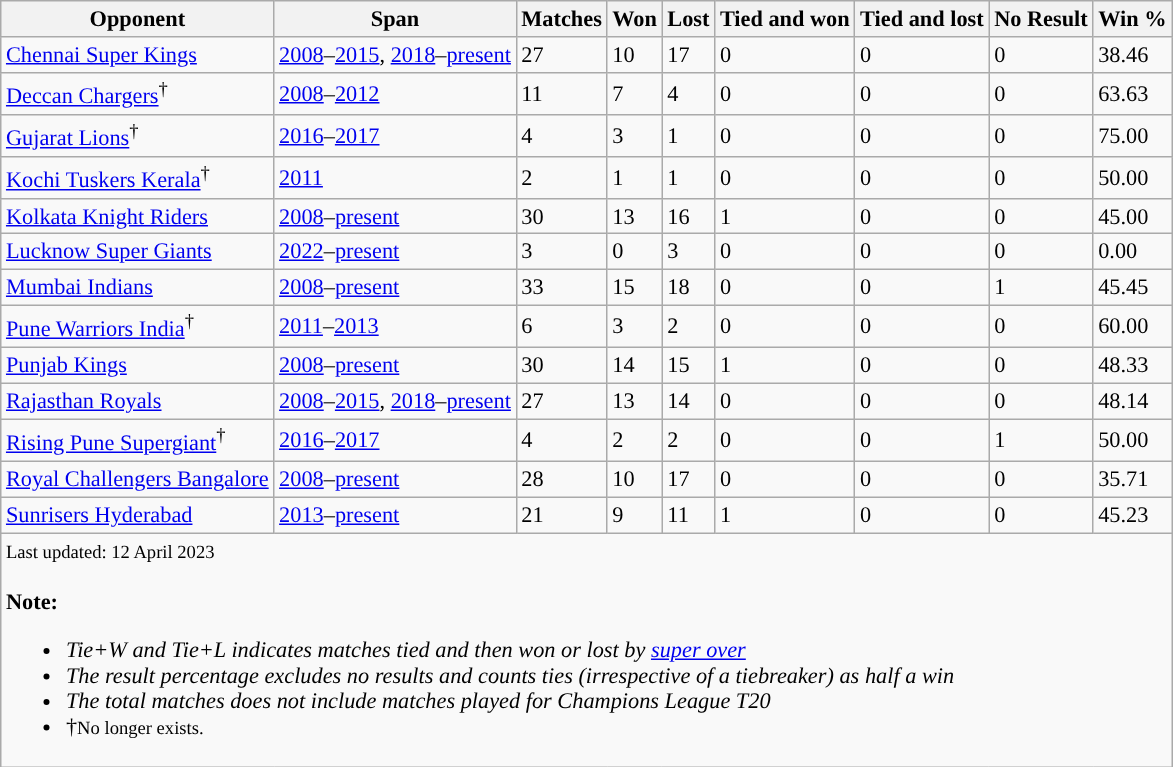<table class="wikitable" style="text-align:left;font-size:93%;">
<tr>
<th>Opponent</th>
<th>Span</th>
<th>Matches</th>
<th>Won</th>
<th>Lost</th>
<th>Tied and won</th>
<th>Tied and lost</th>
<th>No Result</th>
<th>Win %</th>
</tr>
<tr>
<td style="text-align:left"><a href='#'>Chennai Super Kings</a></td>
<td><a href='#'>2008</a>–<a href='#'>2015</a>, <a href='#'>2018</a>–<a href='#'>present</a></td>
<td>27</td>
<td>10</td>
<td>17</td>
<td>0</td>
<td>0</td>
<td>0</td>
<td>38.46</td>
</tr>
<tr>
<td style="text-align:left"><a href='#'>Deccan Chargers</a><sup>†</sup></td>
<td><a href='#'>2008</a>–<a href='#'>2012</a></td>
<td>11</td>
<td>7</td>
<td>4</td>
<td>0</td>
<td>0</td>
<td>0</td>
<td>63.63</td>
</tr>
<tr>
<td style="text-align:left"><a href='#'>Gujarat Lions</a><sup>†</sup></td>
<td><a href='#'>2016</a>–<a href='#'>2017</a></td>
<td>4</td>
<td>3</td>
<td>1</td>
<td>0</td>
<td>0</td>
<td>0</td>
<td>75.00</td>
</tr>
<tr>
<td style="text-align:left"><a href='#'>Kochi Tuskers Kerala</a><sup>†</sup></td>
<td><a href='#'>2011</a></td>
<td>2</td>
<td>1</td>
<td>1</td>
<td>0</td>
<td>0</td>
<td>0</td>
<td>50.00</td>
</tr>
<tr>
<td style="text-align:left"><a href='#'>Kolkata Knight Riders</a></td>
<td><a href='#'>2008</a>–<a href='#'>present</a></td>
<td>30</td>
<td>13</td>
<td>16</td>
<td>1</td>
<td>0</td>
<td>0</td>
<td>45.00</td>
</tr>
<tr>
<td style="text-align:left"><a href='#'>Lucknow Super Giants</a></td>
<td><a href='#'>2022</a>–<a href='#'>present</a></td>
<td>3</td>
<td>0</td>
<td>3</td>
<td>0</td>
<td>0</td>
<td>0</td>
<td>0.00</td>
</tr>
<tr>
<td style="text-align:left"><a href='#'>Mumbai Indians</a></td>
<td><a href='#'>2008</a>–<a href='#'>present</a></td>
<td>33</td>
<td>15</td>
<td>18</td>
<td>0</td>
<td>0</td>
<td>1</td>
<td>45.45</td>
</tr>
<tr>
<td style="text-align:left"><a href='#'>Pune Warriors India</a><sup>†</sup></td>
<td><a href='#'>2011</a>–<a href='#'>2013</a></td>
<td>6</td>
<td>3</td>
<td>2</td>
<td>0</td>
<td>0</td>
<td>0</td>
<td>60.00</td>
</tr>
<tr>
<td style="text-align:left"><a href='#'>Punjab Kings</a></td>
<td><a href='#'>2008</a>–<a href='#'>present</a></td>
<td>30</td>
<td>14</td>
<td>15</td>
<td>1</td>
<td>0</td>
<td>0</td>
<td>48.33</td>
</tr>
<tr>
<td style="text-align:left"><a href='#'>Rajasthan Royals</a></td>
<td><a href='#'>2008</a>–<a href='#'>2015</a>, <a href='#'>2018</a>–<a href='#'>present</a></td>
<td>27</td>
<td>13</td>
<td>14</td>
<td>0</td>
<td>0</td>
<td>0</td>
<td>48.14</td>
</tr>
<tr>
<td style="text-align:left"><a href='#'>Rising Pune Supergiant</a><sup>†</sup></td>
<td><a href='#'>2016</a>–<a href='#'>2017</a></td>
<td>4</td>
<td>2</td>
<td>2</td>
<td>0</td>
<td>0</td>
<td>1</td>
<td>50.00</td>
</tr>
<tr>
<td style="text-align:left"><a href='#'>Royal Challengers Bangalore</a></td>
<td><a href='#'>2008</a>–<a href='#'>present</a></td>
<td>28</td>
<td>10</td>
<td>17</td>
<td>0</td>
<td>0</td>
<td>0</td>
<td>35.71</td>
</tr>
<tr>
<td><a href='#'>Sunrisers Hyderabad</a></td>
<td><a href='#'>2013</a>–<a href='#'>present</a></td>
<td>21</td>
<td>9</td>
<td>11</td>
<td>1</td>
<td>0</td>
<td>0</td>
<td>45.23</td>
</tr>
<tr class=sortbottom>
<td colspan=10><small>Last updated: 12 April 2023</small><br><br><strong>Note:</strong><ul><li><em>Tie+W and Tie+L indicates matches tied and then won or lost by <a href='#'>super over</a></em></li><li><em>The result percentage excludes no results and counts ties (irrespective of a tiebreaker) as half a win</em></li><li><em>The total matches does not include matches played for Champions League T20</em></li><li>†<small>No longer exists.</small></li></ul></td>
</tr>
</table>
